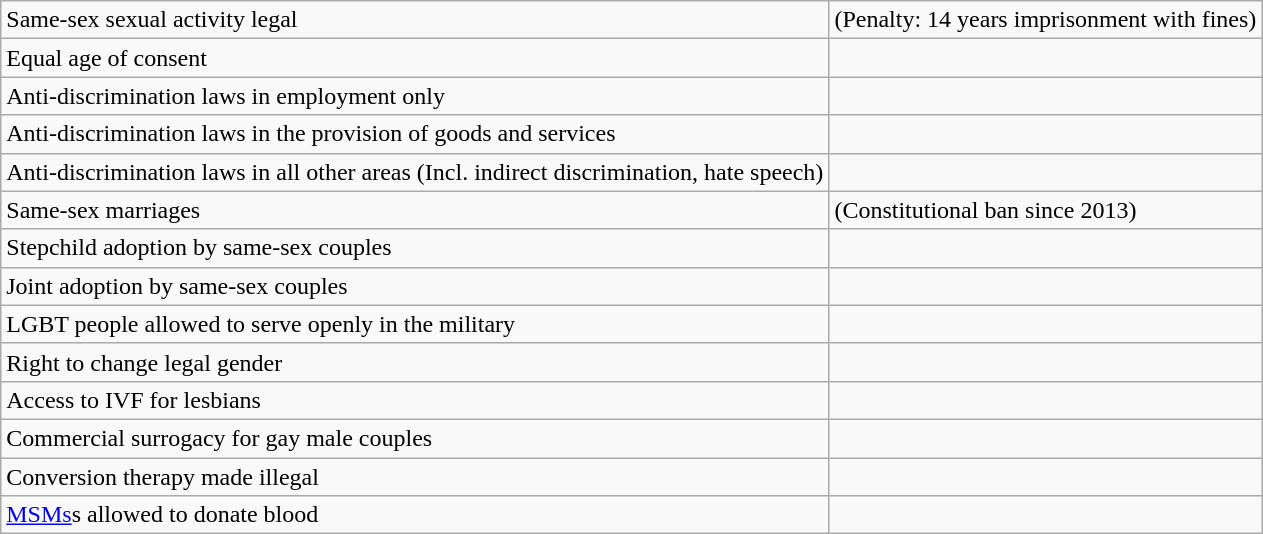<table class="wikitable">
<tr>
<td>Same-sex sexual activity legal</td>
<td> (Penalty: 14 years imprisonment with fines)</td>
</tr>
<tr>
<td>Equal age of consent</td>
<td></td>
</tr>
<tr>
<td>Anti-discrimination laws in employment only</td>
<td></td>
</tr>
<tr>
<td>Anti-discrimination laws in the provision of goods and services</td>
<td></td>
</tr>
<tr>
<td>Anti-discrimination laws in all other areas (Incl. indirect discrimination, hate speech)</td>
<td></td>
</tr>
<tr>
<td>Same-sex marriages</td>
<td> (Constitutional ban since 2013)</td>
</tr>
<tr>
<td>Stepchild adoption by same-sex couples</td>
<td></td>
</tr>
<tr>
<td>Joint adoption by same-sex couples</td>
<td></td>
</tr>
<tr>
<td>LGBT people allowed to serve openly in the military</td>
<td></td>
</tr>
<tr>
<td>Right to change legal gender</td>
<td></td>
</tr>
<tr>
<td>Access to IVF for lesbians</td>
<td></td>
</tr>
<tr>
<td>Commercial surrogacy for gay male couples</td>
<td></td>
</tr>
<tr>
<td>Conversion therapy made illegal</td>
<td></td>
</tr>
<tr>
<td><a href='#'>MSMs</a>s allowed to donate blood</td>
<td></td>
</tr>
</table>
